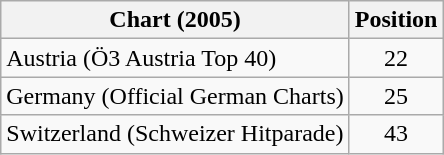<table class="wikitable sortable">
<tr>
<th>Chart (2005)</th>
<th>Position</th>
</tr>
<tr>
<td>Austria (Ö3 Austria Top 40)</td>
<td align=center>22</td>
</tr>
<tr>
<td>Germany (Official German Charts)</td>
<td align=center>25</td>
</tr>
<tr>
<td>Switzerland (Schweizer Hitparade)</td>
<td align=center>43</td>
</tr>
</table>
